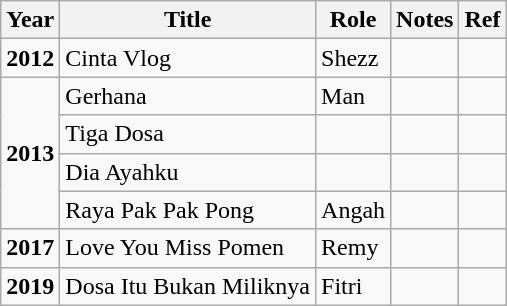<table class="wikitable sortable">
<tr>
<th>Year</th>
<th>Title</th>
<th>Role</th>
<th>Notes</th>
<th>Ref</th>
</tr>
<tr>
<td style="text-align:center;" rowspan="1"><strong>2012</strong></td>
<td>Cinta Vlog</td>
<td>Shezz</td>
<td></td>
<td></td>
</tr>
<tr>
<td style="text-align:center;" rowspan="4"><strong>2013</strong></td>
<td>Gerhana</td>
<td>Man</td>
<td></td>
<td></td>
</tr>
<tr>
<td>Tiga Dosa</td>
<td></td>
<td></td>
<td></td>
</tr>
<tr>
<td>Dia Ayahku</td>
<td></td>
<td></td>
<td></td>
</tr>
<tr>
<td>Raya Pak Pak Pong</td>
<td>Angah</td>
<td></td>
<td></td>
</tr>
<tr>
<td style="text-align:center;" rowspan="1"><strong>2017</strong></td>
<td>Love You Miss Pomen</td>
<td>Remy</td>
<td></td>
<td></td>
</tr>
<tr>
<td style="text-align:center;" rowspan="1"><strong>2019</strong></td>
<td>Dosa Itu Bukan Miliknya</td>
<td>Fitri</td>
<td></td>
<td></td>
</tr>
</table>
